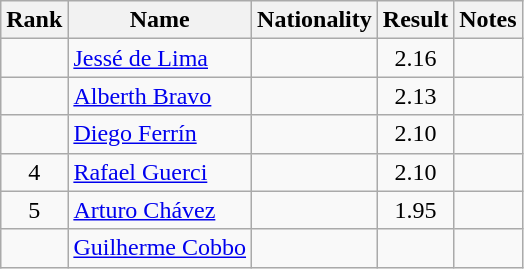<table class="wikitable sortable" style="text-align:center">
<tr>
<th>Rank</th>
<th>Name</th>
<th>Nationality</th>
<th>Result</th>
<th>Notes</th>
</tr>
<tr>
<td></td>
<td align=left><a href='#'>Jessé de Lima</a></td>
<td align=left></td>
<td>2.16</td>
<td></td>
</tr>
<tr>
<td></td>
<td align=left><a href='#'>Alberth Bravo</a></td>
<td align=left></td>
<td>2.13</td>
<td></td>
</tr>
<tr>
<td></td>
<td align=left><a href='#'>Diego Ferrín</a></td>
<td align=left></td>
<td>2.10</td>
<td></td>
</tr>
<tr>
<td>4</td>
<td align=left><a href='#'>Rafael Guerci</a></td>
<td align=left></td>
<td>2.10</td>
<td></td>
</tr>
<tr>
<td>5</td>
<td align=left><a href='#'>Arturo Chávez</a></td>
<td align=left></td>
<td>1.95</td>
<td></td>
</tr>
<tr>
<td></td>
<td align=left><a href='#'>Guilherme Cobbo</a></td>
<td align=left></td>
<td></td>
<td></td>
</tr>
</table>
